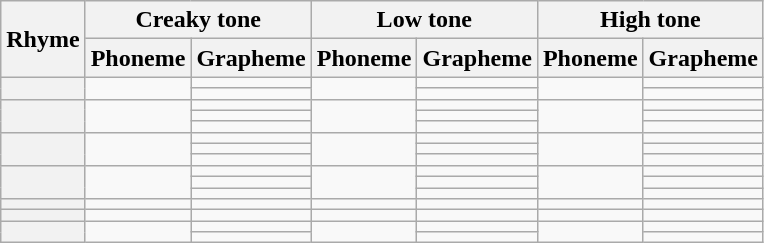<table class="wikitable letters-table letters-blue letters-lo" style="text-align:center">
<tr>
<th rowspan="2">Rhyme</th>
<th colspan="2">Creaky tone</th>
<th colspan="2">Low tone</th>
<th colspan="2">High tone</th>
</tr>
<tr>
<th>Phoneme</th>
<th>Grapheme</th>
<th>Phoneme</th>
<th>Grapheme</th>
<th>Phoneme</th>
<th>Grapheme</th>
</tr>
<tr>
<th rowspan="2"></th>
<td rowspan="2"></td>
<td></td>
<td rowspan="2"></td>
<td></td>
<td rowspan="2"></td>
<td></td>
</tr>
<tr>
<td></td>
<td></td>
<td></td>
</tr>
<tr>
<th rowspan="3"></th>
<td rowspan="3"></td>
<td></td>
<td rowspan="3"></td>
<td></td>
<td rowspan="3"></td>
<td></td>
</tr>
<tr>
<td></td>
<td></td>
<td></td>
</tr>
<tr>
<td></td>
<td></td>
<td></td>
</tr>
<tr>
<th rowspan="3"></th>
<td rowspan="3"></td>
<td></td>
<td rowspan="3"></td>
<td></td>
<td rowspan="3"></td>
<td></td>
</tr>
<tr>
<td></td>
<td></td>
<td></td>
</tr>
<tr>
<td></td>
<td></td>
<td></td>
</tr>
<tr>
<th rowspan="3"></th>
<td rowspan="3"></td>
<td></td>
<td rowspan="3"></td>
<td></td>
<td rowspan="3"></td>
<td></td>
</tr>
<tr>
<td></td>
<td></td>
<td></td>
</tr>
<tr>
<td></td>
<td></td>
<td></td>
</tr>
<tr>
<th></th>
<td></td>
<td></td>
<td></td>
<td></td>
<td></td>
<td></td>
</tr>
<tr>
<th></th>
<td></td>
<td></td>
<td></td>
<td></td>
<td></td>
<td></td>
</tr>
<tr>
<th rowspan="2"></th>
<td rowspan="2"></td>
<td></td>
<td rowspan="2"></td>
<td></td>
<td rowspan="2"></td>
<td></td>
</tr>
<tr>
<td></td>
<td></td>
<td></td>
</tr>
</table>
